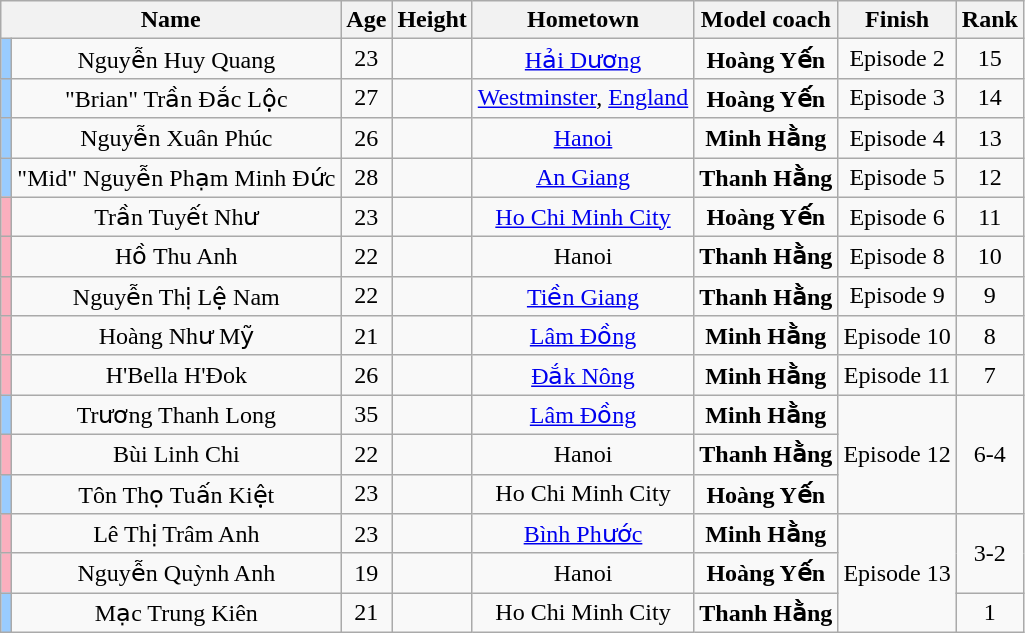<table class="wikitable sortable" style="text-align:center;">
<tr>
<th colspan=2>Name</th>
<th>Age</th>
<th>Height</th>
<th>Hometown</th>
<th>Model coach</th>
<th>Finish</th>
<th>Rank</th>
</tr>
<tr>
<th style="background:#9cf;"></th>
<td>Nguyễn Huy Quang</td>
<td>23</td>
<td></td>
<td><a href='#'>Hải Dương</a></td>
<td><strong><span>Hoàng Yến</span></strong></td>
<td>Episode 2</td>
<td>15</td>
</tr>
<tr>
<th style="background:#9cf;"></th>
<td>"Brian" Trần Đắc Lộc</td>
<td>27</td>
<td></td>
<td><a href='#'>Westminster</a>, <a href='#'>England</a></td>
<td><strong><span>Hoàng Yến</span></strong></td>
<td>Episode 3</td>
<td>14</td>
</tr>
<tr>
<th style="background:#9cf;"></th>
<td>Nguyễn Xuân Phúc</td>
<td>26</td>
<td></td>
<td><a href='#'>Hanoi</a></td>
<td><strong><span>Minh Hằng</span></strong></td>
<td>Episode 4</td>
<td>13</td>
</tr>
<tr>
<th style="background:#9cf;"></th>
<td>"Mid" Nguyễn Phạm Minh Đức</td>
<td>28</td>
<td></td>
<td><a href='#'>An Giang</a></td>
<td><strong><span>Thanh Hằng</span></strong></td>
<td>Episode 5</td>
<td>12</td>
</tr>
<tr>
<th style="background:#faafbe"></th>
<td>Trần Tuyết Như</td>
<td>23</td>
<td></td>
<td><a href='#'>Ho Chi Minh City</a></td>
<td><strong><span>Hoàng Yến</span></strong></td>
<td>Episode 6</td>
<td>11</td>
</tr>
<tr>
<th style="background:#faafbe"></th>
<td>Hồ Thu Anh</td>
<td>22</td>
<td></td>
<td>Hanoi</td>
<td><strong><span>Thanh Hằng</span></strong></td>
<td>Episode 8</td>
<td>10</td>
</tr>
<tr>
<th style="background:#faafbe"></th>
<td>Nguyễn Thị Lệ Nam</td>
<td>22</td>
<td></td>
<td><a href='#'>Tiền Giang</a></td>
<td><strong><span>Thanh Hằng</span></strong></td>
<td>Episode 9</td>
<td>9</td>
</tr>
<tr>
<th style="background:#faafbe"></th>
<td>Hoàng Như Mỹ</td>
<td>21</td>
<td></td>
<td><a href='#'>Lâm Đồng</a></td>
<td><strong><span>Minh Hằng</span></strong></td>
<td>Episode 10</td>
<td>8</td>
</tr>
<tr>
<th style="background:#faafbe"></th>
<td>H'Bella H'Đok</td>
<td>26</td>
<td></td>
<td><a href='#'>Đắk Nông</a></td>
<td><strong><span>Minh Hằng</span></strong></td>
<td>Episode 11</td>
<td>7</td>
</tr>
<tr>
<th style="background:#9cf;"></th>
<td>Trương Thanh Long</td>
<td>35</td>
<td></td>
<td><a href='#'>Lâm Đồng</a></td>
<td><strong><span>Minh Hằng</span></strong></td>
<td rowspan="3">Episode 12</td>
<td rowspan="3">6-4</td>
</tr>
<tr>
<th style="background:#faafbe"></th>
<td>Bùi Linh Chi</td>
<td>22</td>
<td></td>
<td>Hanoi</td>
<td><strong><span>Thanh Hằng</span></strong></td>
</tr>
<tr>
<th style="background:#9cf;"></th>
<td>Tôn Thọ Tuấn Kiệt</td>
<td>23</td>
<td></td>
<td>Ho Chi Minh City</td>
<td><strong><span>Hoàng Yến</span></strong></td>
</tr>
<tr>
<th style="background:#faafbe"></th>
<td>Lê Thị Trâm Anh</td>
<td>23</td>
<td></td>
<td><a href='#'>Bình Phước</a></td>
<td><strong><span>Minh Hằng</span></strong></td>
<td rowspan="3">Episode 13</td>
<td rowspan="2">3-2</td>
</tr>
<tr>
<th style="background:#faafbe"></th>
<td>Nguyễn Quỳnh Anh</td>
<td>19</td>
<td></td>
<td>Hanoi</td>
<td><strong><span>Hoàng Yến</span></strong></td>
</tr>
<tr>
<th style="background:#9cf;"></th>
<td>Mạc Trung Kiên</td>
<td>21</td>
<td></td>
<td>Ho Chi Minh City</td>
<td><strong><span>Thanh Hằng</span></strong></td>
<td>1</td>
</tr>
</table>
